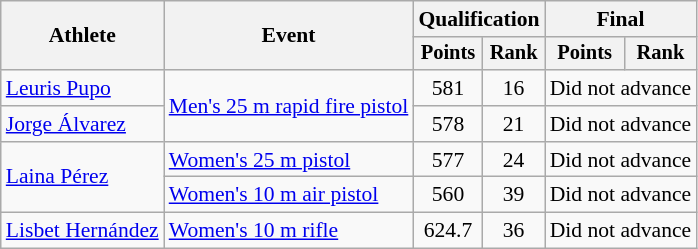<table class="wikitable" style="font-size:90%">
<tr>
<th rowspan="2">Athlete</th>
<th rowspan="2">Event</th>
<th colspan=2>Qualification</th>
<th colspan=2>Final</th>
</tr>
<tr style="font-size:95%">
<th>Points</th>
<th>Rank</th>
<th>Points</th>
<th>Rank</th>
</tr>
<tr align=center>
<td align=left><a href='#'>Leuris Pupo</a></td>
<td align=left rowspan=2><a href='#'>Men's 25 m rapid fire pistol</a></td>
<td>581</td>
<td>16</td>
<td colspan="2">Did not advance</td>
</tr>
<tr align=center>
<td align=left><a href='#'>Jorge Álvarez</a></td>
<td>578</td>
<td>21</td>
<td colspan="2">Did not advance</td>
</tr>
<tr align=center>
<td rowspan="2" align="left"><a href='#'>Laina Pérez</a></td>
<td align=left><a href='#'>Women's 25 m pistol</a></td>
<td>577</td>
<td>24</td>
<td colspan="4">Did not advance</td>
</tr>
<tr align=center>
<td align=left><a href='#'>Women's 10 m air pistol</a></td>
<td>560</td>
<td>39</td>
<td colspan="2">Did not advance</td>
</tr>
<tr align=center>
<td align=left><a href='#'>Lisbet Hernández</a></td>
<td align=left><a href='#'>Women's 10 m rifle</a></td>
<td>624.7</td>
<td>36</td>
<td colspan="2">Did not advance</td>
</tr>
</table>
